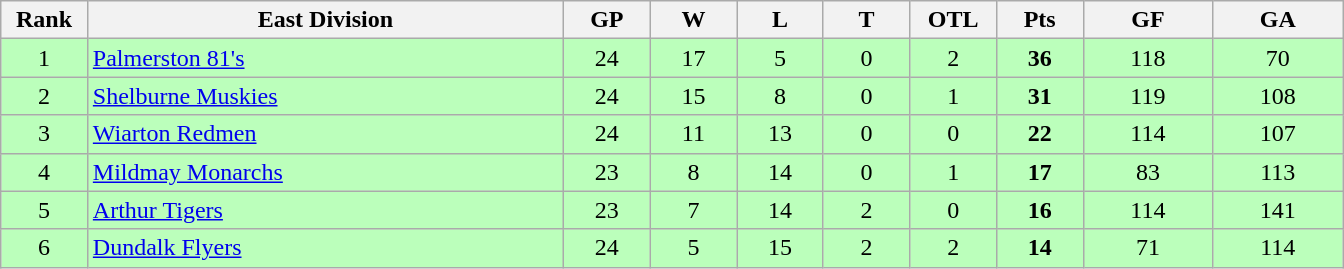<table class="wikitable" style="text-align:center" width:50em">
<tr>
<th bgcolor="#DDDDFF" width="5%">Rank</th>
<th bgcolor="#DDDDFF" width="27.5%">East Division</th>
<th bgcolor="#DDDDFF" width="5%">GP</th>
<th bgcolor="#DDDDFF" width="5%">W</th>
<th bgcolor="#DDDDFF" width="5%">L</th>
<th bgcolor="#DDDDFF" width="5%">T</th>
<th bgcolor="#DDDDFF" width="5%">OTL</th>
<th bgcolor="#DDDDFF" width="5%">Pts</th>
<th bgcolor="#DDDDFF" width="7.5%">GF</th>
<th bgcolor="#DDDDFF" width="7.5%">GA</th>
</tr>
<tr bgcolor="#bbffbb">
<td>1</td>
<td align=left><a href='#'>Palmerston 81's</a></td>
<td>24</td>
<td>17</td>
<td>5</td>
<td>0</td>
<td>2</td>
<td><strong>36</strong></td>
<td>118</td>
<td>70</td>
</tr>
<tr bgcolor="#bbffbb">
<td>2</td>
<td align=left><a href='#'>Shelburne Muskies</a></td>
<td>24</td>
<td>15</td>
<td>8</td>
<td>0</td>
<td>1</td>
<td><strong>31</strong></td>
<td>119</td>
<td>108</td>
</tr>
<tr bgcolor="#bbffbb">
<td>3</td>
<td align=left><a href='#'>Wiarton Redmen</a></td>
<td>24</td>
<td>11</td>
<td>13</td>
<td>0</td>
<td>0</td>
<td><strong>22</strong></td>
<td>114</td>
<td>107</td>
</tr>
<tr bgcolor="#bbffbb">
<td>4</td>
<td align=left><a href='#'>Mildmay Monarchs</a></td>
<td>23</td>
<td>8</td>
<td>14</td>
<td>0</td>
<td>1</td>
<td><strong>17</strong></td>
<td>83</td>
<td>113</td>
</tr>
<tr bgcolor="#bbffbb">
<td>5</td>
<td align=left><a href='#'>Arthur Tigers</a></td>
<td>23</td>
<td>7</td>
<td>14</td>
<td>2</td>
<td>0</td>
<td><strong>16</strong></td>
<td>114</td>
<td>141</td>
</tr>
<tr bgcolor="#bbffbb">
<td>6</td>
<td align=left><a href='#'>Dundalk Flyers</a></td>
<td>24</td>
<td>5</td>
<td>15</td>
<td>2</td>
<td>2</td>
<td><strong>14</strong></td>
<td>71</td>
<td>114</td>
</tr>
</table>
